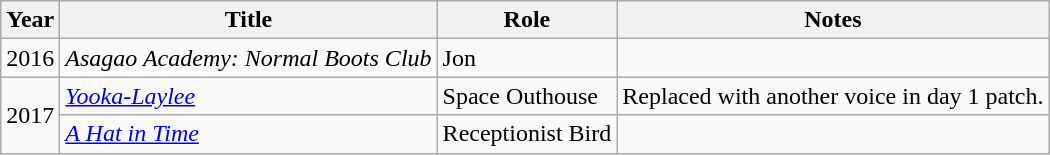<table class="wikitable sortable">
<tr>
<th>Year</th>
<th>Title</th>
<th>Role</th>
<th>Notes</th>
</tr>
<tr>
<td>2016</td>
<td><em>Asagao Academy: Normal Boots Club</em></td>
<td>Jon</td>
<td></td>
</tr>
<tr>
<td rowspan=2>2017</td>
<td><em><a href='#'>Yooka-Laylee</a></em></td>
<td>Space Outhouse</td>
<td>Replaced with another voice in day 1 patch.</td>
</tr>
<tr>
<td><em><a href='#'>A Hat in Time</a></em></td>
<td>Receptionist Bird</td>
<td></td>
</tr>
</table>
